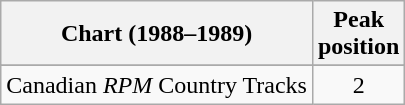<table class="wikitable sortable">
<tr>
<th align="left">Chart (1988–1989)</th>
<th align="center">Peak<br>position</th>
</tr>
<tr>
</tr>
<tr>
<td align="left">Canadian <em>RPM</em> Country Tracks</td>
<td align="center">2</td>
</tr>
</table>
